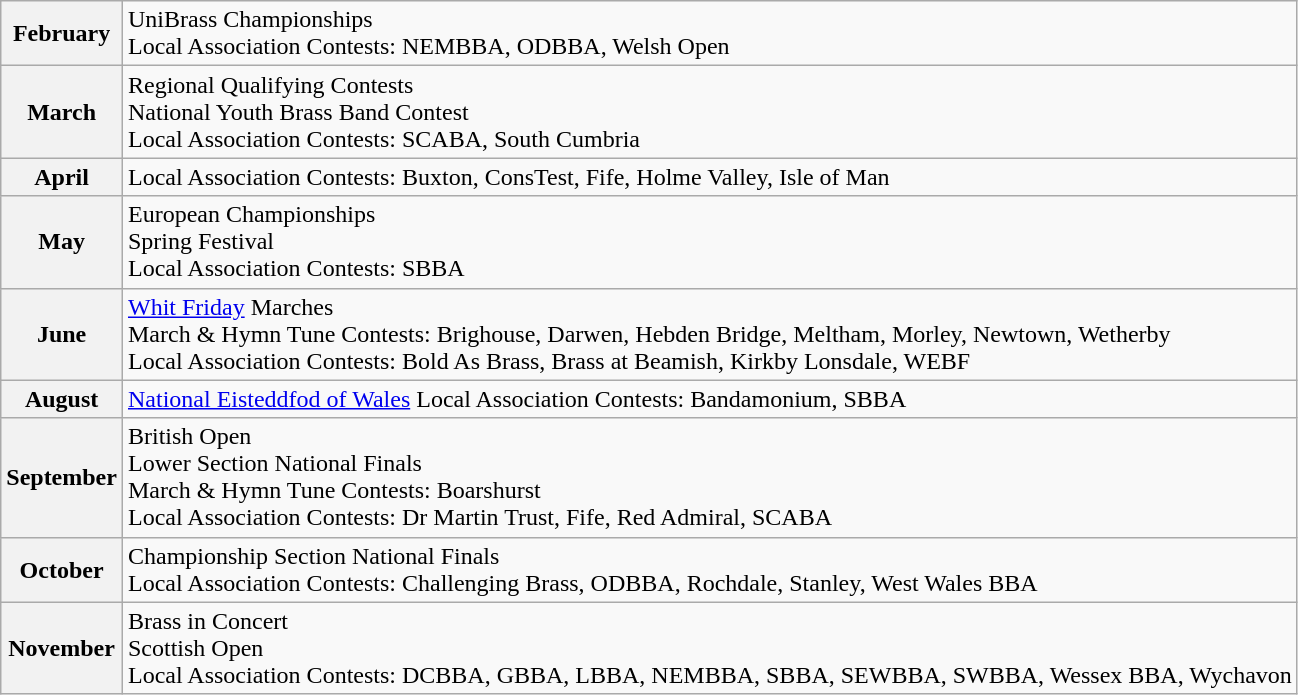<table class=wikitable>
<tr>
<th>February</th>
<td>UniBrass Championships<br>Local Association Contests: NEMBBA, ODBBA, Welsh Open</td>
</tr>
<tr>
<th>March</th>
<td>Regional Qualifying Contests<br>National Youth Brass Band Contest<br>Local Association Contests: SCABA, South Cumbria</td>
</tr>
<tr>
<th>April</th>
<td>Local Association Contests: Buxton, ConsTest, Fife, Holme Valley, Isle of Man</td>
</tr>
<tr>
<th>May</th>
<td>European Championships<br>Spring Festival<br>Local Association Contests: SBBA</td>
</tr>
<tr>
<th>June</th>
<td><a href='#'>Whit Friday</a> Marches<br>March & Hymn Tune Contests: Brighouse, Darwen, Hebden Bridge, Meltham, Morley, Newtown, Wetherby<br>Local Association Contests: Bold As Brass, Brass at Beamish, Kirkby Lonsdale, WEBF</td>
</tr>
<tr>
<th>August</th>
<td><a href='#'>National Eisteddfod of Wales</a> Local Association Contests: Bandamonium, SBBA</td>
</tr>
<tr>
<th>September</th>
<td>British Open<br>Lower Section National Finals<br>March & Hymn Tune Contests: Boarshurst<br>Local Association Contests: Dr Martin Trust, Fife, Red Admiral, SCABA</td>
</tr>
<tr>
<th>October</th>
<td>Championship Section National Finals<br>Local Association Contests: Challenging Brass, ODBBA, Rochdale, Stanley, West Wales BBA</td>
</tr>
<tr>
<th>November</th>
<td>Brass in Concert<br>Scottish Open<br>Local Association Contests: DCBBA, GBBA, LBBA, NEMBBA, SBBA, SEWBBA, SWBBA, Wessex BBA, Wychavon</td>
</tr>
</table>
